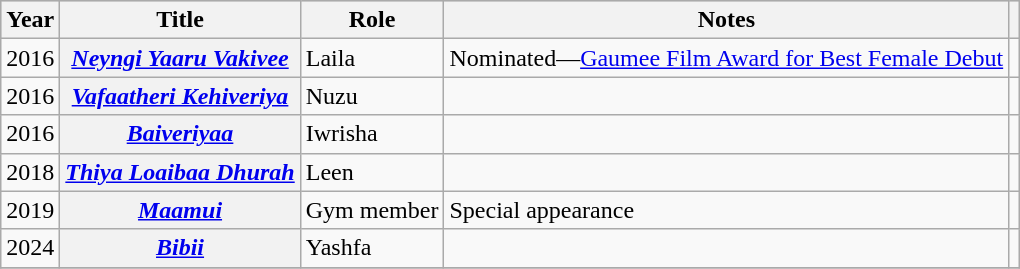<table class="wikitable sortable plainrowheaders">
<tr style="background:#ccc; text-align:center;">
<th scope="col">Year</th>
<th scope="col">Title</th>
<th scope="col">Role</th>
<th scope="col">Notes</th>
<th scope="col" class="unsortable"></th>
</tr>
<tr>
<td>2016</td>
<th scope="row"><em><a href='#'>Neyngi Yaaru Vakivee</a></em></th>
<td>Laila</td>
<td>Nominated—<a href='#'>Gaumee Film Award for Best Female Debut</a></td>
<td style="text-align: center;"></td>
</tr>
<tr>
<td>2016</td>
<th scope="row"><em><a href='#'>Vafaatheri Kehiveriya</a></em></th>
<td>Nuzu</td>
<td></td>
<td style="text-align: center;"></td>
</tr>
<tr>
<td>2016</td>
<th scope="row"><em><a href='#'>Baiveriyaa</a></em></th>
<td>Iwrisha</td>
<td></td>
<td style="text-align: center;"></td>
</tr>
<tr>
<td>2018</td>
<th scope="row"><em><a href='#'>Thiya Loaibaa Dhurah</a></em></th>
<td>Leen</td>
<td></td>
<td></td>
</tr>
<tr>
<td>2019</td>
<th scope="row"><em><a href='#'>Maamui</a></em></th>
<td>Gym member</td>
<td>Special appearance</td>
<td style="text-align: center;"></td>
</tr>
<tr>
<td>2024</td>
<th scope="row"><em><a href='#'>Bibii</a></em></th>
<td>Yashfa</td>
<td></td>
<td style="text-align:center;"></td>
</tr>
<tr>
</tr>
</table>
